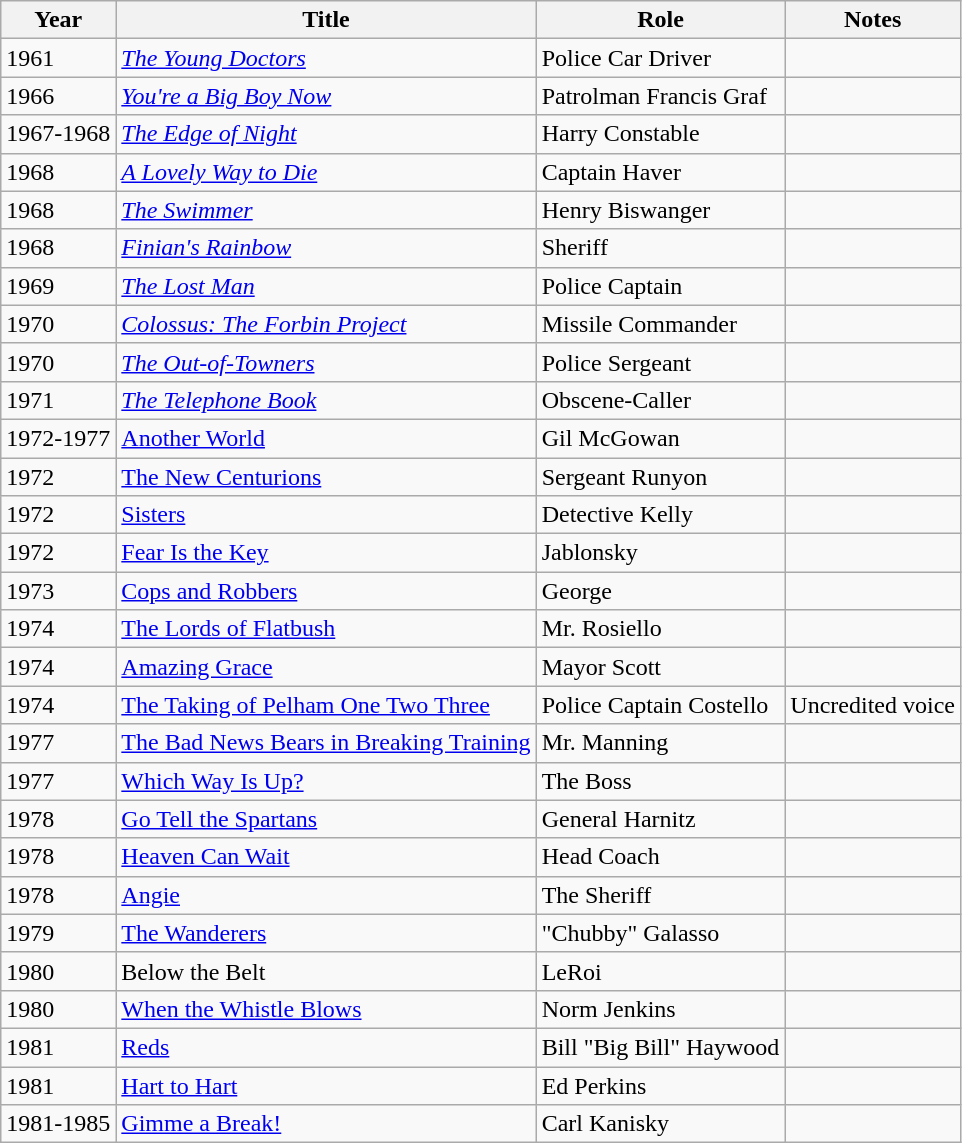<table class="wikitable">
<tr>
<th>Year</th>
<th>Title</th>
<th>Role</th>
<th>Notes</th>
</tr>
<tr>
<td>1961</td>
<td><em><a href='#'>The Young Doctors</a></em></td>
<td>Police Car Driver</td>
<td></td>
</tr>
<tr>
<td>1966</td>
<td><em><a href='#'>You're a Big Boy Now</a></em></td>
<td>Patrolman Francis Graf</td>
<td></td>
</tr>
<tr>
<td>1967-1968</td>
<td><em><a href='#'>The Edge of Night</a></em></td>
<td>Harry Constable</td>
<td></td>
</tr>
<tr>
<td>1968</td>
<td><em><a href='#'>A Lovely Way to Die</a></em></td>
<td>Captain Haver</td>
<td></td>
</tr>
<tr>
<td>1968</td>
<td><em><a href='#'>The Swimmer</a></em></td>
<td>Henry Biswanger</td>
<td></td>
</tr>
<tr>
<td>1968</td>
<td><em><a href='#'>Finian's Rainbow</a></em></td>
<td>Sheriff</td>
<td></td>
</tr>
<tr>
<td>1969</td>
<td><em><a href='#'>The Lost Man</a></em></td>
<td>Police Captain</td>
<td></td>
</tr>
<tr>
<td>1970</td>
<td><em><a href='#'>Colossus: The Forbin Project</a></em></td>
<td>Missile Commander</td>
<td></td>
</tr>
<tr>
<td>1970</td>
<td><em><a href='#'>The Out-of-Towners</a></em></td>
<td>Police Sergeant</td>
<td></td>
</tr>
<tr>
<td>1971</td>
<td><em><a href='#'>The Telephone Book</a></em></td>
<td>Obscene-Caller</td>
<td></td>
</tr>
<tr>
<td>1972-1977</td>
<td><a href='#'>Another World</a><em></td>
<td>Gil McGowan</td>
<td></td>
</tr>
<tr>
<td>1972</td>
<td></em><a href='#'>The New Centurions</a><em></td>
<td>Sergeant Runyon</td>
<td></td>
</tr>
<tr>
<td>1972</td>
<td></em><a href='#'>Sisters</a><em></td>
<td>Detective Kelly</td>
<td></td>
</tr>
<tr>
<td>1972</td>
<td></em><a href='#'>Fear Is the Key</a><em></td>
<td>Jablonsky</td>
<td></td>
</tr>
<tr>
<td>1973</td>
<td></em><a href='#'>Cops and Robbers</a><em></td>
<td>George</td>
<td></td>
</tr>
<tr>
<td>1974</td>
<td></em><a href='#'>The Lords of Flatbush</a><em></td>
<td>Mr. Rosiello</td>
<td></td>
</tr>
<tr>
<td>1974</td>
<td></em><a href='#'>Amazing Grace</a><em></td>
<td>Mayor Scott</td>
<td></td>
</tr>
<tr>
<td>1974</td>
<td></em><a href='#'>The Taking of Pelham One Two Three</a><em></td>
<td>Police Captain Costello</td>
<td>Uncredited voice</td>
</tr>
<tr>
<td>1977</td>
<td></em><a href='#'>The Bad News Bears in Breaking Training</a><em></td>
<td>Mr. Manning</td>
<td></td>
</tr>
<tr>
<td>1977</td>
<td></em><a href='#'>Which Way Is Up?</a><em></td>
<td>The Boss</td>
<td></td>
</tr>
<tr>
<td>1978</td>
<td></em><a href='#'>Go Tell the Spartans</a><em></td>
<td>General Harnitz</td>
<td></td>
</tr>
<tr>
<td>1978</td>
<td></em><a href='#'>Heaven Can Wait</a><em></td>
<td>Head Coach</td>
<td></td>
</tr>
<tr>
<td>1978</td>
<td></em><a href='#'>Angie</a><em></td>
<td>The Sheriff</td>
<td></td>
</tr>
<tr>
<td>1979</td>
<td></em><a href='#'>The Wanderers</a><em></td>
<td>"Chubby" Galasso</td>
<td></td>
</tr>
<tr>
<td>1980</td>
<td></em>Below the Belt<em></td>
<td>LeRoi</td>
<td></td>
</tr>
<tr>
<td>1980</td>
<td></em><a href='#'>When the Whistle Blows</a><em></td>
<td>Norm Jenkins</td>
<td></td>
</tr>
<tr>
<td>1981</td>
<td></em><a href='#'>Reds</a><em></td>
<td>Bill "Big Bill" Haywood</td>
<td></td>
</tr>
<tr>
<td>1981</td>
<td></em><a href='#'>Hart to Hart</a><em></td>
<td>Ed Perkins</td>
<td></td>
</tr>
<tr>
<td>1981-1985</td>
<td></em><a href='#'>Gimme a Break!</a><em></td>
<td>Carl Kanisky</td>
<td></td>
</tr>
</table>
